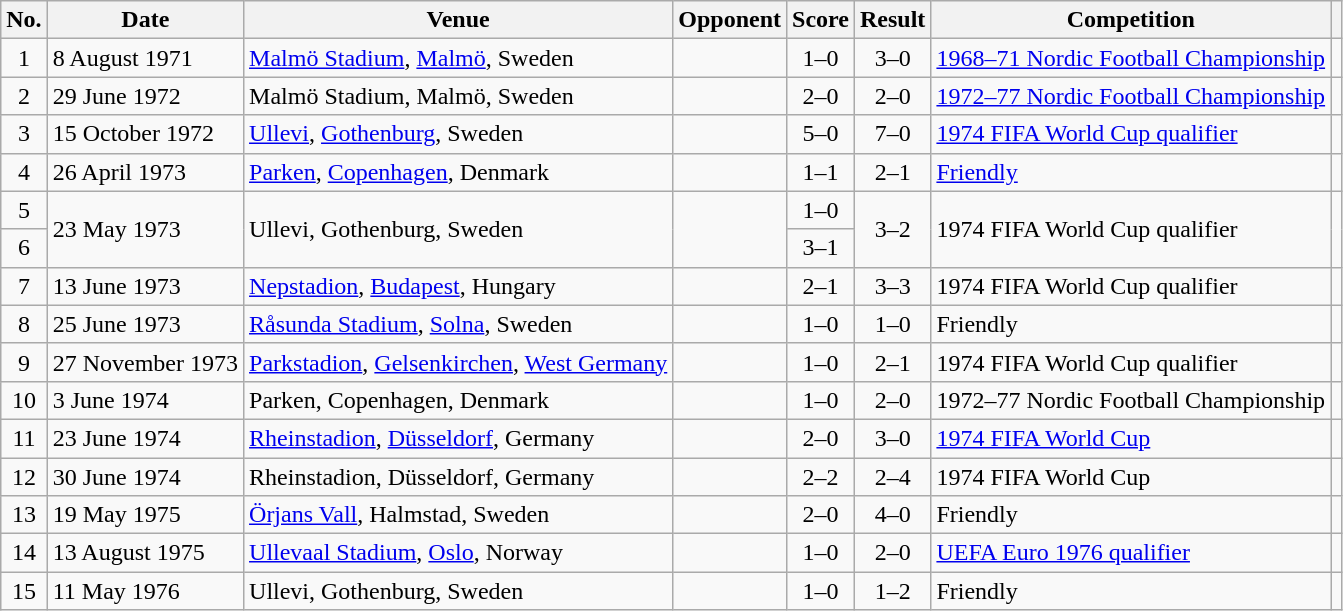<table class="wikitable sortable">
<tr>
<th scope="col">No.</th>
<th scope="col">Date</th>
<th scope="col">Venue</th>
<th scope="col">Opponent</th>
<th scope="col">Score</th>
<th scope="col">Result</th>
<th scope="col">Competition</th>
<th scope="col" class="unsortable"></th>
</tr>
<tr>
<td align="center">1</td>
<td>8 August 1971</td>
<td><a href='#'>Malmö Stadium</a>, <a href='#'>Malmö</a>, Sweden</td>
<td></td>
<td align="center">1–0</td>
<td align="center">3–0</td>
<td><a href='#'>1968–71 Nordic Football Championship</a></td>
<td></td>
</tr>
<tr>
<td align="center">2</td>
<td>29 June 1972</td>
<td>Malmö Stadium, Malmö, Sweden</td>
<td></td>
<td align="center">2–0</td>
<td align="center">2–0</td>
<td><a href='#'>1972–77 Nordic Football Championship</a></td>
<td></td>
</tr>
<tr>
<td align="center">3</td>
<td>15 October 1972</td>
<td><a href='#'>Ullevi</a>, <a href='#'>Gothenburg</a>, Sweden</td>
<td></td>
<td align="center">5–0</td>
<td align="center">7–0</td>
<td><a href='#'>1974 FIFA World Cup qualifier</a></td>
<td></td>
</tr>
<tr>
<td align="center">4</td>
<td>26 April 1973</td>
<td><a href='#'>Parken</a>, <a href='#'>Copenhagen</a>, Denmark</td>
<td></td>
<td align="center">1–1</td>
<td align="center">2–1</td>
<td><a href='#'>Friendly</a></td>
<td></td>
</tr>
<tr>
<td align="center">5</td>
<td rowspan="2">23 May 1973</td>
<td rowspan="2">Ullevi, Gothenburg, Sweden</td>
<td rowspan="2"></td>
<td align="center">1–0</td>
<td rowspan="2" align="center">3–2</td>
<td rowspan="2">1974 FIFA World Cup qualifier</td>
<td rowspan="2"></td>
</tr>
<tr>
<td align="center">6</td>
<td align="center">3–1</td>
</tr>
<tr>
<td align="center">7</td>
<td>13 June 1973</td>
<td><a href='#'>Nepstadion</a>, <a href='#'>Budapest</a>, Hungary</td>
<td></td>
<td align="center">2–1</td>
<td align="center">3–3</td>
<td>1974 FIFA World Cup qualifier</td>
<td></td>
</tr>
<tr>
<td align="center">8</td>
<td>25 June 1973</td>
<td><a href='#'>Råsunda Stadium</a>, <a href='#'>Solna</a>, Sweden</td>
<td></td>
<td align="center">1–0</td>
<td align="center">1–0</td>
<td>Friendly</td>
<td></td>
</tr>
<tr>
<td align="center">9</td>
<td>27 November 1973</td>
<td><a href='#'>Parkstadion</a>, <a href='#'>Gelsenkirchen</a>, <a href='#'>West Germany</a></td>
<td></td>
<td align="center">1–0</td>
<td align="center">2–1</td>
<td>1974 FIFA World Cup qualifier</td>
<td></td>
</tr>
<tr>
<td align="center">10</td>
<td>3 June 1974</td>
<td>Parken, Copenhagen, Denmark</td>
<td></td>
<td align="center">1–0</td>
<td align="center">2–0</td>
<td>1972–77 Nordic Football Championship</td>
<td></td>
</tr>
<tr>
<td align="center">11</td>
<td>23 June 1974</td>
<td><a href='#'>Rheinstadion</a>, <a href='#'>Düsseldorf</a>, Germany</td>
<td></td>
<td align="center">2–0</td>
<td align="center">3–0</td>
<td><a href='#'>1974 FIFA World Cup</a></td>
<td></td>
</tr>
<tr>
<td align="center">12</td>
<td>30 June 1974</td>
<td>Rheinstadion, Düsseldorf, Germany</td>
<td></td>
<td align="center">2–2</td>
<td align="center">2–4</td>
<td>1974 FIFA World Cup</td>
<td></td>
</tr>
<tr>
<td align="center">13</td>
<td>19 May 1975</td>
<td><a href='#'>Örjans Vall</a>, Halmstad, Sweden</td>
<td></td>
<td align="center">2–0</td>
<td align="center">4–0</td>
<td>Friendly</td>
<td></td>
</tr>
<tr>
<td align="center">14</td>
<td>13 August 1975</td>
<td><a href='#'>Ullevaal Stadium</a>, <a href='#'>Oslo</a>, Norway</td>
<td></td>
<td align="center">1–0</td>
<td align="center">2–0</td>
<td><a href='#'>UEFA Euro 1976 qualifier</a></td>
<td></td>
</tr>
<tr>
<td align="center">15</td>
<td>11 May 1976</td>
<td>Ullevi, Gothenburg, Sweden</td>
<td></td>
<td align="center">1–0</td>
<td align="center">1–2</td>
<td>Friendly</td>
<td></td>
</tr>
</table>
